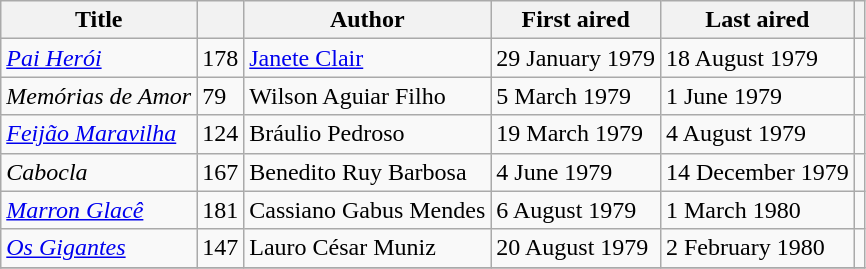<table class="wikitable sortable">
<tr>
<th>Title</th>
<th></th>
<th>Author</th>
<th>First aired</th>
<th>Last aired</th>
<th></th>
</tr>
<tr>
<td><em><a href='#'>Pai Herói</a></em></td>
<td>178</td>
<td><a href='#'>Janete Clair</a></td>
<td>29 January 1979</td>
<td>18 August 1979</td>
<td></td>
</tr>
<tr>
<td><em>Memórias de Amor</em></td>
<td>79</td>
<td>Wilson Aguiar Filho</td>
<td>5 March 1979</td>
<td>1 June 1979</td>
<td></td>
</tr>
<tr>
<td><em><a href='#'>Feijão Maravilha</a></em></td>
<td>124</td>
<td>Bráulio Pedroso</td>
<td>19 March 1979</td>
<td>4 August 1979</td>
<td></td>
</tr>
<tr>
<td><em>Cabocla</em></td>
<td>167</td>
<td>Benedito Ruy Barbosa</td>
<td>4 June 1979</td>
<td>14 December 1979</td>
<td></td>
</tr>
<tr>
<td><em><a href='#'>Marron Glacê</a></em></td>
<td>181</td>
<td>Cassiano Gabus Mendes</td>
<td>6 August 1979</td>
<td>1 March 1980</td>
<td></td>
</tr>
<tr>
<td><em><a href='#'>Os Gigantes</a></em></td>
<td>147</td>
<td>Lauro César Muniz</td>
<td>20 August 1979</td>
<td>2 February 1980</td>
<td></td>
</tr>
<tr>
</tr>
</table>
